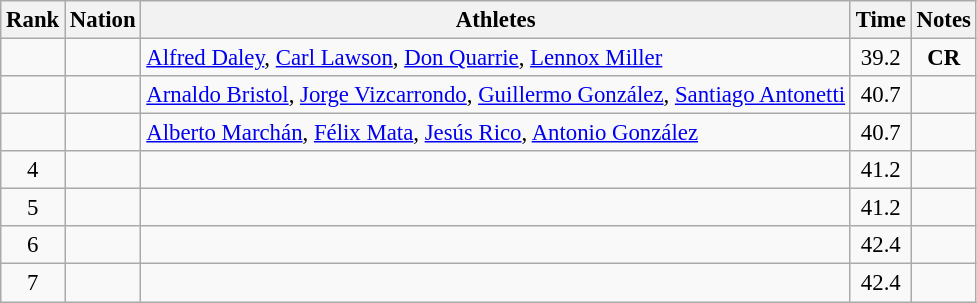<table class="wikitable sortable" style="text-align:center;font-size:95%">
<tr>
<th>Rank</th>
<th>Nation</th>
<th>Athletes</th>
<th>Time</th>
<th>Notes</th>
</tr>
<tr>
<td></td>
<td align=left></td>
<td align=left><a href='#'>Alfred Daley</a>, <a href='#'>Carl Lawson</a>, <a href='#'>Don Quarrie</a>, <a href='#'>Lennox Miller</a></td>
<td>39.2</td>
<td><strong>CR</strong></td>
</tr>
<tr>
<td></td>
<td align=left></td>
<td align=left><a href='#'>Arnaldo Bristol</a>, <a href='#'>Jorge Vizcarrondo</a>, <a href='#'>Guillermo González</a>, <a href='#'>Santiago Antonetti</a></td>
<td>40.7</td>
<td></td>
</tr>
<tr>
<td></td>
<td align=left></td>
<td align=left><a href='#'>Alberto Marchán</a>, <a href='#'>Félix Mata</a>, <a href='#'>Jesús Rico</a>, <a href='#'>Antonio González</a></td>
<td>40.7</td>
<td></td>
</tr>
<tr>
<td>4</td>
<td align=left></td>
<td align=left></td>
<td>41.2</td>
<td></td>
</tr>
<tr>
<td>5</td>
<td align=left></td>
<td align=left></td>
<td>41.2</td>
<td></td>
</tr>
<tr>
<td>6</td>
<td align=left></td>
<td align=left></td>
<td>42.4</td>
<td></td>
</tr>
<tr>
<td>7</td>
<td align=left></td>
<td align=left></td>
<td>42.4</td>
<td></td>
</tr>
</table>
